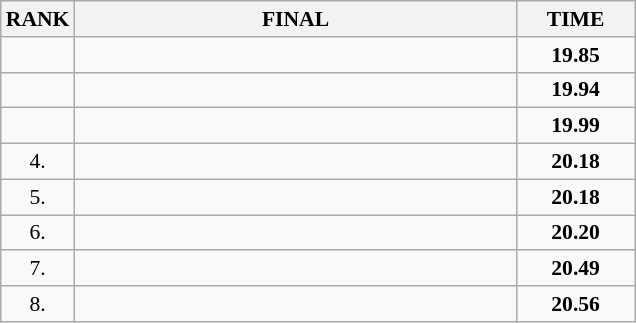<table class="wikitable" style="border-collapse: collapse; font-size: 90%;">
<tr>
<th>RANK</th>
<th style="width: 20em">FINAL</th>
<th style="width: 5em">TIME</th>
</tr>
<tr>
<td align="center"></td>
<td></td>
<td align="center"><strong>19.85</strong> </td>
</tr>
<tr>
<td align="center"></td>
<td></td>
<td align="center"><strong>19.94</strong></td>
</tr>
<tr>
<td align="center"></td>
<td></td>
<td align="center"><strong>19.99</strong></td>
</tr>
<tr>
<td align="center">4.</td>
<td></td>
<td align="center"><strong>20.18</strong></td>
</tr>
<tr>
<td align="center">5.</td>
<td></td>
<td align="center"><strong>20.18</strong></td>
</tr>
<tr>
<td align="center">6.</td>
<td></td>
<td align="center"><strong>20.20</strong></td>
</tr>
<tr>
<td align="center">7.</td>
<td></td>
<td align="center"><strong>20.49</strong></td>
</tr>
<tr>
<td align="center">8.</td>
<td></td>
<td align="center"><strong>20.56</strong></td>
</tr>
</table>
